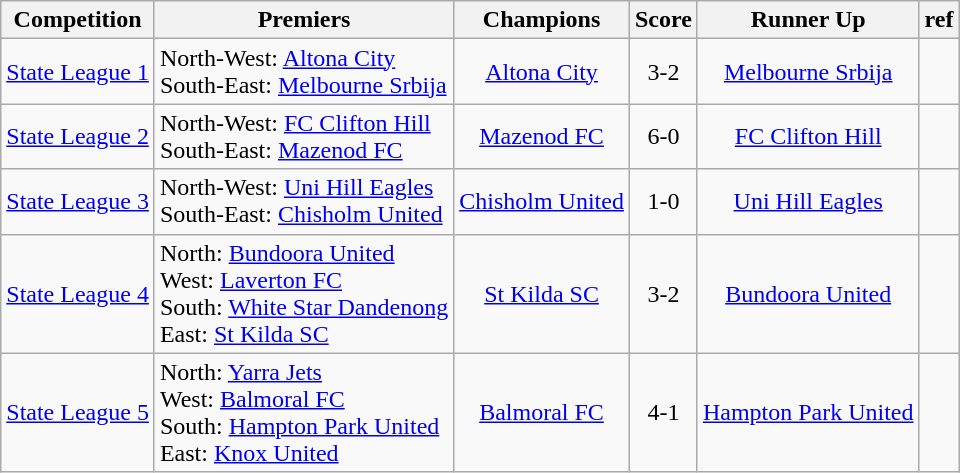<table class="wikitable">
<tr>
<th>Competition</th>
<th>Premiers</th>
<th>Champions</th>
<th>Score</th>
<th>Runner Up</th>
<th>ref</th>
</tr>
<tr>
<td><a href='#'>State League 1</a></td>
<td>North-West: <a href='#'>Altona City</a><br>South-East: <a href='#'>Melbourne Srbija</a></td>
<td align="center"><a href='#'>Altona City</a></td>
<td align="center">3-2<br></td>
<td align="center"><a href='#'>Melbourne Srbija</a></td>
<td></td>
</tr>
<tr>
<td><a href='#'>State League 2</a></td>
<td>North-West: <a href='#'>FC Clifton Hill</a><br>South-East: <a href='#'>Mazenod FC</a></td>
<td align="center"><a href='#'>Mazenod FC</a></td>
<td align="center">6-0</td>
<td align="center"><a href='#'>FC Clifton Hill</a></td>
<td></td>
</tr>
<tr>
<td><a href='#'>State League 3</a></td>
<td>North-West: <a href='#'>Uni Hill Eagles</a><br>South-East: <a href='#'>Chisholm United</a></td>
<td align="center"><a href='#'>Chisholm United</a></td>
<td align="center">1-0</td>
<td align="center"><a href='#'>Uni Hill Eagles</a></td>
<td></td>
</tr>
<tr>
<td><a href='#'>State League 4</a></td>
<td>North: <a href='#'>Bundoora United</a><br>West: <a href='#'>Laverton FC</a><br>South: <a href='#'>White Star Dandenong</a><br>East: <a href='#'>St Kilda SC</a></td>
<td align="center"><a href='#'>St Kilda SC</a></td>
<td align="center">3-2</td>
<td align="center"><a href='#'>Bundoora United</a></td>
<td></td>
</tr>
<tr>
<td><a href='#'>State League 5</a></td>
<td>North: <a href='#'>Yarra Jets</a><br>West: <a href='#'>Balmoral FC</a><br>South: <a href='#'>Hampton Park United</a><br>East: <a href='#'>Knox United</a></td>
<td align="center"><a href='#'>Balmoral FC</a></td>
<td align="center">4-1</td>
<td align="center"><a href='#'>Hampton Park United</a></td>
<td></td>
</tr>
</table>
